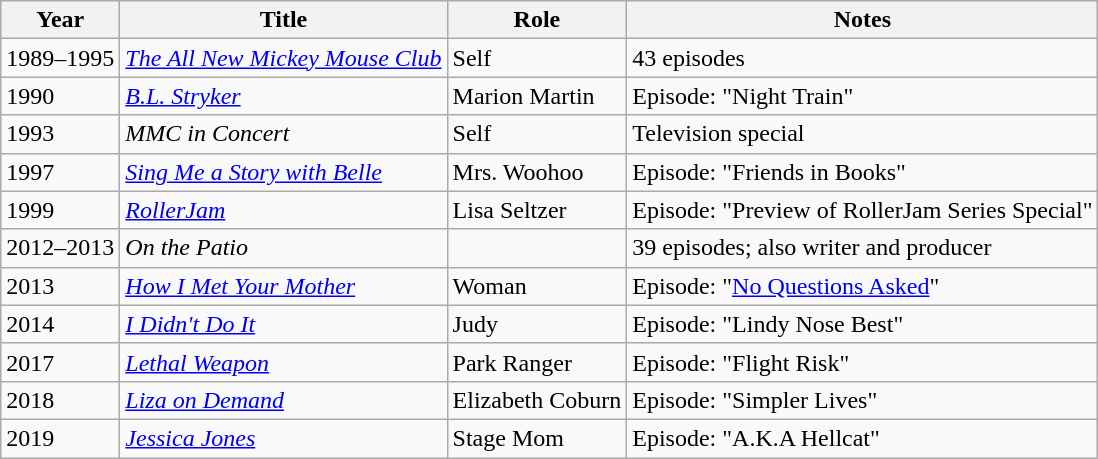<table class="wikitable sortable">
<tr>
<th>Year</th>
<th>Title</th>
<th>Role</th>
<th>Notes</th>
</tr>
<tr>
<td>1989–1995</td>
<td><em><a href='#'>The All New Mickey Mouse Club</a></em></td>
<td>Self</td>
<td>43 episodes</td>
</tr>
<tr>
<td>1990</td>
<td><em><a href='#'>B.L. Stryker</a></em></td>
<td>Marion Martin</td>
<td>Episode: "Night Train"</td>
</tr>
<tr>
<td>1993</td>
<td><em>MMC in Concert</em></td>
<td>Self</td>
<td>Television special</td>
</tr>
<tr>
<td>1997</td>
<td><em><a href='#'>Sing Me a Story with Belle</a></em></td>
<td>Mrs. Woohoo</td>
<td>Episode: "Friends in Books"</td>
</tr>
<tr>
<td>1999</td>
<td><em><a href='#'>RollerJam</a></em></td>
<td>Lisa Seltzer</td>
<td>Episode: "Preview of RollerJam Series Special"</td>
</tr>
<tr>
<td>2012–2013</td>
<td><em>On the Patio</em></td>
<td></td>
<td>39 episodes; also writer and producer</td>
</tr>
<tr>
<td>2013</td>
<td><em><a href='#'>How I Met Your Mother</a></em></td>
<td>Woman</td>
<td>Episode: "<a href='#'>No Questions Asked</a>"</td>
</tr>
<tr>
<td>2014</td>
<td><a href='#'><em>I Didn't Do It</em></a></td>
<td>Judy</td>
<td>Episode: "Lindy Nose Best"</td>
</tr>
<tr>
<td>2017</td>
<td><a href='#'><em>Lethal Weapon</em></a></td>
<td>Park Ranger</td>
<td>Episode: "Flight Risk"</td>
</tr>
<tr>
<td>2018</td>
<td><em><a href='#'>Liza on Demand</a></em></td>
<td>Elizabeth Coburn</td>
<td>Episode: "Simpler Lives"</td>
</tr>
<tr>
<td>2019</td>
<td><a href='#'><em>Jessica Jones</em></a></td>
<td>Stage Mom</td>
<td>Episode: "A.K.A Hellcat"</td>
</tr>
</table>
